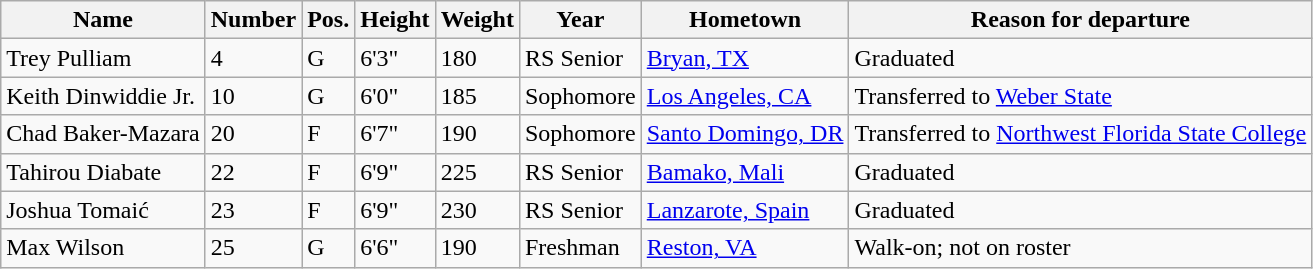<table class="wikitable sortable" border="1">
<tr>
<th>Name</th>
<th>Number</th>
<th>Pos.</th>
<th>Height</th>
<th>Weight</th>
<th>Year</th>
<th>Hometown</th>
<th class="unsortable">Reason for departure</th>
</tr>
<tr>
<td>Trey Pulliam</td>
<td>4</td>
<td>G</td>
<td>6'3"</td>
<td>180</td>
<td>RS Senior</td>
<td><a href='#'>Bryan, TX</a></td>
<td>Graduated</td>
</tr>
<tr>
<td>Keith Dinwiddie Jr.</td>
<td>10</td>
<td>G</td>
<td>6'0"</td>
<td>185</td>
<td>Sophomore</td>
<td><a href='#'>Los Angeles, CA</a></td>
<td>Transferred to <a href='#'>Weber State</a></td>
</tr>
<tr>
<td>Chad Baker-Mazara</td>
<td>20</td>
<td>F</td>
<td>6'7"</td>
<td>190</td>
<td>Sophomore</td>
<td><a href='#'>Santo Domingo, DR</a></td>
<td>Transferred to <a href='#'>Northwest Florida State College</a></td>
</tr>
<tr>
<td>Tahirou Diabate</td>
<td>22</td>
<td>F</td>
<td>6'9"</td>
<td>225</td>
<td>RS Senior</td>
<td><a href='#'>Bamako, Mali</a></td>
<td>Graduated</td>
</tr>
<tr>
<td>Joshua Tomaić</td>
<td>23</td>
<td>F</td>
<td>6'9"</td>
<td>230</td>
<td>RS Senior</td>
<td><a href='#'>Lanzarote, Spain</a></td>
<td>Graduated</td>
</tr>
<tr>
<td>Max Wilson</td>
<td>25</td>
<td>G</td>
<td>6'6"</td>
<td>190</td>
<td>Freshman</td>
<td><a href='#'>Reston, VA</a></td>
<td>Walk-on; not on roster</td>
</tr>
</table>
